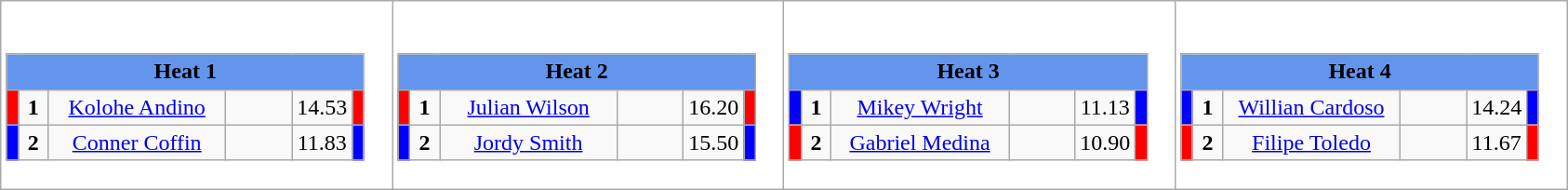<table class="wikitable" style="background:#fff;">
<tr>
<td><div><br><table class="wikitable">
<tr>
<td colspan="6"  style="text-align:center; background:#6495ed;"><strong>Heat 1</strong></td>
</tr>
<tr>
<td style="width:01px; background: #f00;"></td>
<td style="width:14px; text-align:center;"><strong>1</strong></td>
<td style="width:120px; text-align:center;"><a href='#'>Kolohe Andino</a></td>
<td style="width:40px; text-align:center;"></td>
<td style="width:20px; text-align:center;">14.53</td>
<td style="width:01px; background: #f00;"></td>
</tr>
<tr>
<td style="width:01px; background: #00f;"></td>
<td style="width:14px; text-align:center;"><strong>2</strong></td>
<td style="width:120px; text-align:center;"><a href='#'>Conner Coffin</a></td>
<td style="width:40px; text-align:center;"></td>
<td style="width:20px; text-align:center;">11.83</td>
<td style="width:01px; background: #00f;"></td>
</tr>
</table>
</div></td>
<td><div><br><table class="wikitable">
<tr>
<td colspan="6"  style="text-align:center; background:#6495ed;"><strong>Heat 2</strong></td>
</tr>
<tr>
<td style="width:01px; background: #f00;"></td>
<td style="width:14px; text-align:center;"><strong>1</strong></td>
<td style="width:120px; text-align:center;"><a href='#'>Julian Wilson</a></td>
<td style="width:40px; text-align:center;"></td>
<td style="width:20px; text-align:center;">16.20</td>
<td style="width:01px; background: #f00;"></td>
</tr>
<tr>
<td style="width:01px; background: #00f;"></td>
<td style="width:14px; text-align:center;"><strong>2</strong></td>
<td style="width:120px; text-align:center;"><a href='#'>Jordy Smith</a></td>
<td style="width:40px; text-align:center;"></td>
<td style="width:20px; text-align:center;">15.50</td>
<td style="width:01px; background: #00f;"></td>
</tr>
</table>
</div></td>
<td><div><br><table class="wikitable">
<tr>
<td colspan="6"  style="text-align:center; background:#6495ed;"><strong>Heat 3</strong></td>
</tr>
<tr>
<td style="width:01px; background: #00f;"></td>
<td style="width:14px; text-align:center;"><strong>1</strong></td>
<td style="width:120px; text-align:center;"><a href='#'>Mikey Wright</a></td>
<td style="width:40px; text-align:center;"></td>
<td style="width:20px; text-align:center;">11.13</td>
<td style="width:01px; background: #00f;"></td>
</tr>
<tr>
<td style="width:01px; background: #f00;"></td>
<td style="width:14px; text-align:center;"><strong>2</strong></td>
<td style="width:120px; text-align:center;"><a href='#'>Gabriel Medina</a></td>
<td style="width:40px; text-align:center;"></td>
<td style="width:20px; text-align:center;">10.90</td>
<td style="width:01px; background: #f00;"></td>
</tr>
</table>
</div></td>
<td><div><br><table class="wikitable">
<tr>
<td colspan="6"  style="text-align:center; background:#6495ed;"><strong>Heat 4</strong></td>
</tr>
<tr>
<td style="width:01px; background: #00f;"></td>
<td style="width:14px; text-align:center;"><strong>1</strong></td>
<td style="width:120px; text-align:center;"><a href='#'>Willian Cardoso</a></td>
<td style="width:40px; text-align:center;"></td>
<td style="width:20px; text-align:center;">14.24</td>
<td style="width:01px; background: #00f;"></td>
</tr>
<tr>
<td style="width:01px; background: #f00;"></td>
<td style="width:14px; text-align:center;"><strong>2</strong></td>
<td style="width:120px; text-align:center;"><a href='#'>Filipe Toledo</a></td>
<td style="width:40px; text-align:center;"></td>
<td style="width:20px; text-align:center;">11.67</td>
<td style="width:01px; background: #f00;"></td>
</tr>
</table>
</div></td>
</tr>
</table>
